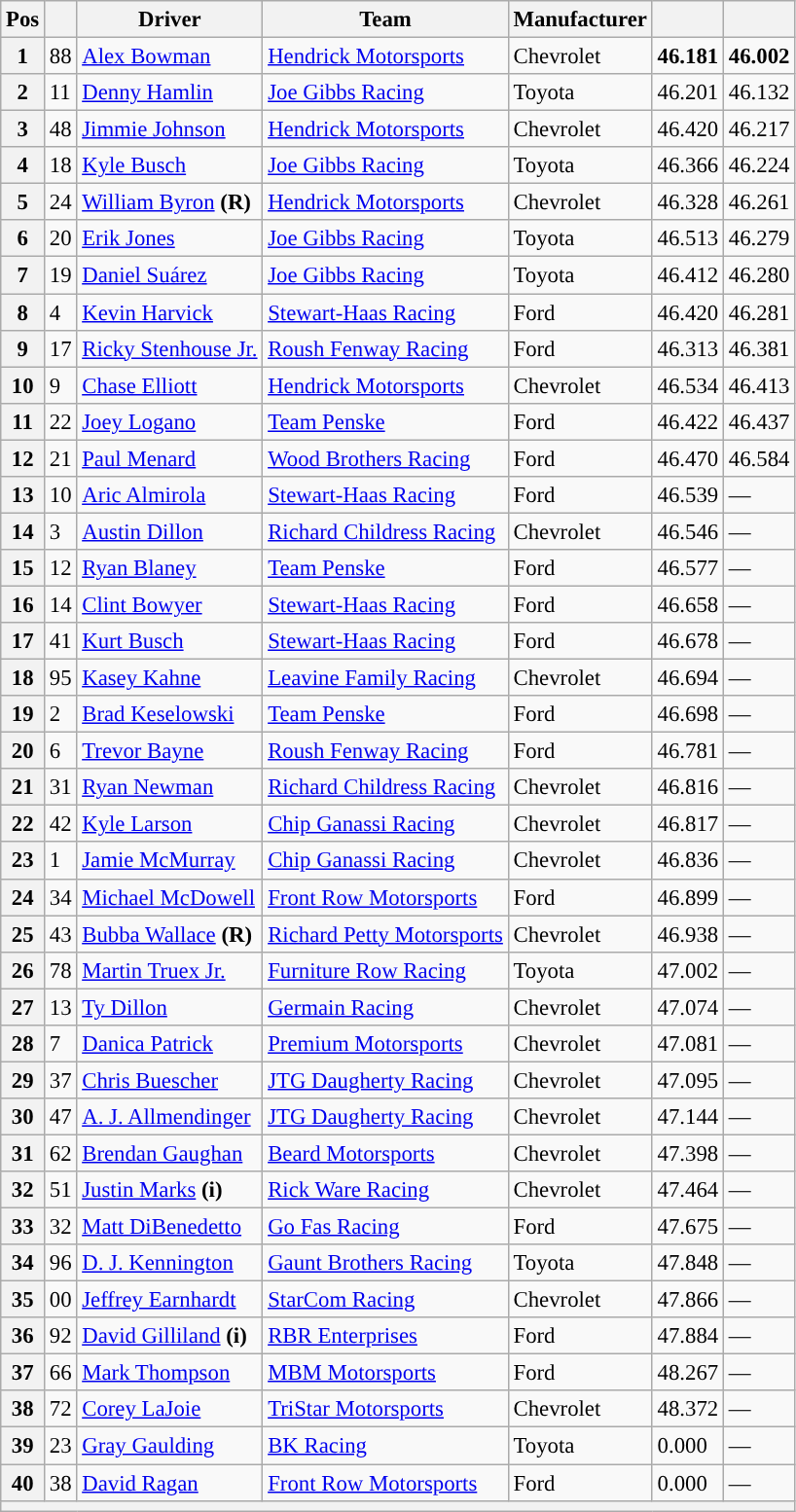<table class="wikitable" style="font-size:95%">
<tr>
<th>Pos</th>
<th></th>
<th>Driver</th>
<th>Team</th>
<th>Manufacturer</th>
<th></th>
<th></th>
</tr>
<tr>
<th>1</th>
<td>88</td>
<td><a href='#'>Alex Bowman</a></td>
<td><a href='#'>Hendrick Motorsports</a></td>
<td>Chevrolet</td>
<td><strong>46.181</strong></td>
<td><strong>46.002</strong></td>
</tr>
<tr>
<th>2</th>
<td>11</td>
<td><a href='#'>Denny Hamlin</a></td>
<td><a href='#'>Joe Gibbs Racing</a></td>
<td>Toyota</td>
<td>46.201</td>
<td>46.132</td>
</tr>
<tr>
<th>3</th>
<td>48</td>
<td><a href='#'>Jimmie Johnson</a></td>
<td><a href='#'>Hendrick Motorsports</a></td>
<td>Chevrolet</td>
<td>46.420</td>
<td>46.217</td>
</tr>
<tr>
<th>4</th>
<td>18</td>
<td><a href='#'>Kyle Busch</a></td>
<td><a href='#'>Joe Gibbs Racing</a></td>
<td>Toyota</td>
<td>46.366</td>
<td>46.224</td>
</tr>
<tr>
<th>5</th>
<td>24</td>
<td><a href='#'>William Byron</a> <strong>(R)</strong></td>
<td><a href='#'>Hendrick Motorsports</a></td>
<td>Chevrolet</td>
<td>46.328</td>
<td>46.261</td>
</tr>
<tr>
<th>6</th>
<td>20</td>
<td><a href='#'>Erik Jones</a></td>
<td><a href='#'>Joe Gibbs Racing</a></td>
<td>Toyota</td>
<td>46.513</td>
<td>46.279</td>
</tr>
<tr>
<th>7</th>
<td>19</td>
<td><a href='#'>Daniel Suárez</a></td>
<td><a href='#'>Joe Gibbs Racing</a></td>
<td>Toyota</td>
<td>46.412</td>
<td>46.280</td>
</tr>
<tr>
<th>8</th>
<td>4</td>
<td><a href='#'>Kevin Harvick</a></td>
<td><a href='#'>Stewart-Haas Racing</a></td>
<td>Ford</td>
<td>46.420</td>
<td>46.281</td>
</tr>
<tr>
<th>9</th>
<td>17</td>
<td><a href='#'>Ricky Stenhouse Jr.</a></td>
<td><a href='#'>Roush Fenway Racing</a></td>
<td>Ford</td>
<td>46.313</td>
<td>46.381</td>
</tr>
<tr>
<th>10</th>
<td>9</td>
<td><a href='#'>Chase Elliott</a></td>
<td><a href='#'>Hendrick Motorsports</a></td>
<td>Chevrolet</td>
<td>46.534</td>
<td>46.413</td>
</tr>
<tr>
<th>11</th>
<td>22</td>
<td><a href='#'>Joey Logano</a></td>
<td><a href='#'>Team Penske</a></td>
<td>Ford</td>
<td>46.422</td>
<td>46.437</td>
</tr>
<tr>
<th>12</th>
<td>21</td>
<td><a href='#'>Paul Menard</a></td>
<td><a href='#'>Wood Brothers Racing</a></td>
<td>Ford</td>
<td>46.470</td>
<td>46.584</td>
</tr>
<tr>
<th>13</th>
<td>10</td>
<td><a href='#'>Aric Almirola</a></td>
<td><a href='#'>Stewart-Haas Racing</a></td>
<td>Ford</td>
<td>46.539</td>
<td>—</td>
</tr>
<tr>
<th>14</th>
<td>3</td>
<td><a href='#'>Austin Dillon</a></td>
<td><a href='#'>Richard Childress Racing</a></td>
<td>Chevrolet</td>
<td>46.546</td>
<td>—</td>
</tr>
<tr>
<th>15</th>
<td>12</td>
<td><a href='#'>Ryan Blaney</a></td>
<td><a href='#'>Team Penske</a></td>
<td>Ford</td>
<td>46.577</td>
<td>—</td>
</tr>
<tr>
<th>16</th>
<td>14</td>
<td><a href='#'>Clint Bowyer</a></td>
<td><a href='#'>Stewart-Haas Racing</a></td>
<td>Ford</td>
<td>46.658</td>
<td>—</td>
</tr>
<tr>
<th>17</th>
<td>41</td>
<td><a href='#'>Kurt Busch</a></td>
<td><a href='#'>Stewart-Haas Racing</a></td>
<td>Ford</td>
<td>46.678</td>
<td>—</td>
</tr>
<tr>
<th>18</th>
<td>95</td>
<td><a href='#'>Kasey Kahne</a></td>
<td><a href='#'>Leavine Family Racing</a></td>
<td>Chevrolet</td>
<td>46.694</td>
<td>—</td>
</tr>
<tr>
<th>19</th>
<td>2</td>
<td><a href='#'>Brad Keselowski</a></td>
<td><a href='#'>Team Penske</a></td>
<td>Ford</td>
<td>46.698</td>
<td>—</td>
</tr>
<tr>
<th>20</th>
<td>6</td>
<td><a href='#'>Trevor Bayne</a></td>
<td><a href='#'>Roush Fenway Racing</a></td>
<td>Ford</td>
<td>46.781</td>
<td>—</td>
</tr>
<tr>
<th>21</th>
<td>31</td>
<td><a href='#'>Ryan Newman</a></td>
<td><a href='#'>Richard Childress Racing</a></td>
<td>Chevrolet</td>
<td>46.816</td>
<td>—</td>
</tr>
<tr>
<th>22</th>
<td>42</td>
<td><a href='#'>Kyle Larson</a></td>
<td><a href='#'>Chip Ganassi Racing</a></td>
<td>Chevrolet</td>
<td>46.817</td>
<td>—</td>
</tr>
<tr>
<th>23</th>
<td>1</td>
<td><a href='#'>Jamie McMurray</a></td>
<td><a href='#'>Chip Ganassi Racing</a></td>
<td>Chevrolet</td>
<td>46.836</td>
<td>—</td>
</tr>
<tr>
<th>24</th>
<td>34</td>
<td><a href='#'>Michael McDowell</a></td>
<td><a href='#'>Front Row Motorsports</a></td>
<td>Ford</td>
<td>46.899</td>
<td>—</td>
</tr>
<tr>
<th>25</th>
<td>43</td>
<td><a href='#'>Bubba Wallace</a> <strong>(R)</strong></td>
<td><a href='#'>Richard Petty Motorsports</a></td>
<td>Chevrolet</td>
<td>46.938</td>
<td>—</td>
</tr>
<tr>
<th>26</th>
<td>78</td>
<td><a href='#'>Martin Truex Jr.</a></td>
<td><a href='#'>Furniture Row Racing</a></td>
<td>Toyota</td>
<td>47.002</td>
<td>—</td>
</tr>
<tr>
<th>27</th>
<td>13</td>
<td><a href='#'>Ty Dillon</a></td>
<td><a href='#'>Germain Racing</a></td>
<td>Chevrolet</td>
<td>47.074</td>
<td>—</td>
</tr>
<tr>
<th>28</th>
<td>7</td>
<td><a href='#'>Danica Patrick</a></td>
<td><a href='#'>Premium Motorsports</a></td>
<td>Chevrolet</td>
<td>47.081</td>
<td>—</td>
</tr>
<tr>
<th>29</th>
<td>37</td>
<td><a href='#'>Chris Buescher</a></td>
<td><a href='#'>JTG Daugherty Racing</a></td>
<td>Chevrolet</td>
<td>47.095</td>
<td>—</td>
</tr>
<tr>
<th>30</th>
<td>47</td>
<td><a href='#'>A. J. Allmendinger</a></td>
<td><a href='#'>JTG Daugherty Racing</a></td>
<td>Chevrolet</td>
<td>47.144</td>
<td>—</td>
</tr>
<tr>
<th>31</th>
<td>62</td>
<td><a href='#'>Brendan Gaughan</a></td>
<td><a href='#'>Beard Motorsports</a></td>
<td>Chevrolet</td>
<td>47.398</td>
<td>—</td>
</tr>
<tr>
<th>32</th>
<td>51</td>
<td><a href='#'>Justin Marks</a> <strong>(i)</strong></td>
<td><a href='#'>Rick Ware Racing</a></td>
<td>Chevrolet</td>
<td>47.464</td>
<td>—</td>
</tr>
<tr>
<th>33</th>
<td>32</td>
<td><a href='#'>Matt DiBenedetto</a></td>
<td><a href='#'>Go Fas Racing</a></td>
<td>Ford</td>
<td>47.675</td>
<td>—</td>
</tr>
<tr>
<th>34</th>
<td>96</td>
<td><a href='#'>D. J. Kennington</a></td>
<td><a href='#'>Gaunt Brothers Racing</a></td>
<td>Toyota</td>
<td>47.848</td>
<td>—</td>
</tr>
<tr>
<th>35</th>
<td>00</td>
<td><a href='#'>Jeffrey Earnhardt</a></td>
<td><a href='#'>StarCom Racing</a></td>
<td>Chevrolet</td>
<td>47.866</td>
<td>—</td>
</tr>
<tr>
<th>36</th>
<td>92</td>
<td><a href='#'>David Gilliland</a> <strong>(i)</strong></td>
<td><a href='#'>RBR Enterprises</a></td>
<td>Ford</td>
<td>47.884</td>
<td>—</td>
</tr>
<tr>
<th>37</th>
<td>66</td>
<td><a href='#'>Mark Thompson</a></td>
<td><a href='#'>MBM Motorsports</a></td>
<td>Ford</td>
<td>48.267</td>
<td>—</td>
</tr>
<tr>
<th>38</th>
<td>72</td>
<td><a href='#'>Corey LaJoie</a></td>
<td><a href='#'>TriStar Motorsports</a></td>
<td>Chevrolet</td>
<td>48.372</td>
<td>—</td>
</tr>
<tr>
<th>39</th>
<td>23</td>
<td><a href='#'>Gray Gaulding</a></td>
<td><a href='#'>BK Racing</a></td>
<td>Toyota</td>
<td>0.000</td>
<td>—</td>
</tr>
<tr>
<th>40</th>
<td>38</td>
<td><a href='#'>David Ragan</a></td>
<td><a href='#'>Front Row Motorsports</a></td>
<td>Ford</td>
<td>0.000</td>
<td>—</td>
</tr>
<tr>
<th colspan="7"></th>
</tr>
</table>
